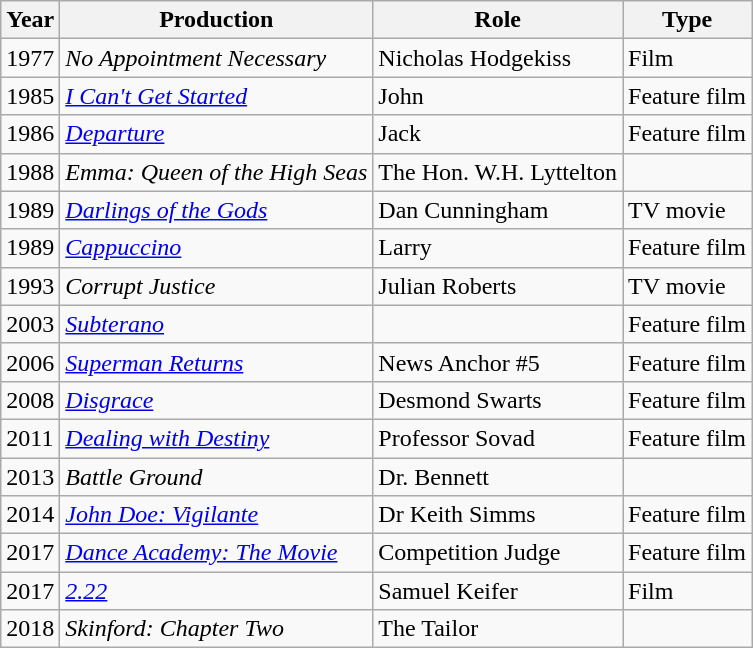<table class="wikitable">
<tr>
<th>Year</th>
<th>Production</th>
<th>Role</th>
<th>Type</th>
</tr>
<tr>
<td>1977</td>
<td><em>No Appointment Necessary</em></td>
<td>Nicholas Hodgekiss</td>
<td>Film</td>
</tr>
<tr>
<td>1985</td>
<td><em><a href='#'>I Can't Get Started</a></em></td>
<td>John</td>
<td>Feature film</td>
</tr>
<tr>
<td>1986</td>
<td><em><a href='#'>Departure</a></em></td>
<td>Jack</td>
<td>Feature film</td>
</tr>
<tr>
<td>1988</td>
<td><em>Emma: Queen of the High Seas</em></td>
<td>The Hon. W.H. Lyttelton</td>
<td></td>
</tr>
<tr>
<td>1989</td>
<td><em><a href='#'>Darlings of the Gods</a></em></td>
<td>Dan Cunningham</td>
<td>TV movie</td>
</tr>
<tr>
<td>1989</td>
<td><em><a href='#'>Cappuccino</a></em></td>
<td>Larry</td>
<td>Feature film</td>
</tr>
<tr>
<td>1993</td>
<td><em>Corrupt Justice</em></td>
<td>Julian Roberts</td>
<td>TV movie</td>
</tr>
<tr>
<td>2003</td>
<td><em><a href='#'>Subterano</a></em></td>
<td></td>
<td>Feature film</td>
</tr>
<tr>
<td>2006</td>
<td><em><a href='#'>Superman Returns</a></em></td>
<td>News Anchor #5</td>
<td>Feature film</td>
</tr>
<tr>
<td>2008</td>
<td><em><a href='#'>Disgrace</a></em></td>
<td>Desmond Swarts</td>
<td>Feature film</td>
</tr>
<tr>
<td>2011</td>
<td><em><a href='#'>Dealing with Destiny</a></em></td>
<td>Professor Sovad</td>
<td>Feature film</td>
</tr>
<tr>
<td>2013</td>
<td><em>Battle Ground</em></td>
<td>Dr. Bennett</td>
<td></td>
</tr>
<tr>
<td>2014</td>
<td><em><a href='#'>John Doe: Vigilante</a></em></td>
<td>Dr Keith Simms</td>
<td>Feature film</td>
</tr>
<tr>
<td>2017</td>
<td><em><a href='#'>Dance Academy: The Movie</a></em></td>
<td>Competition Judge</td>
<td>Feature film</td>
</tr>
<tr>
<td>2017</td>
<td><em><a href='#'>2.22</a></em></td>
<td>Samuel Keifer</td>
<td>Film</td>
</tr>
<tr>
<td>2018</td>
<td><em>Skinford: Chapter Two</em></td>
<td>The Tailor</td>
<td></td>
</tr>
</table>
